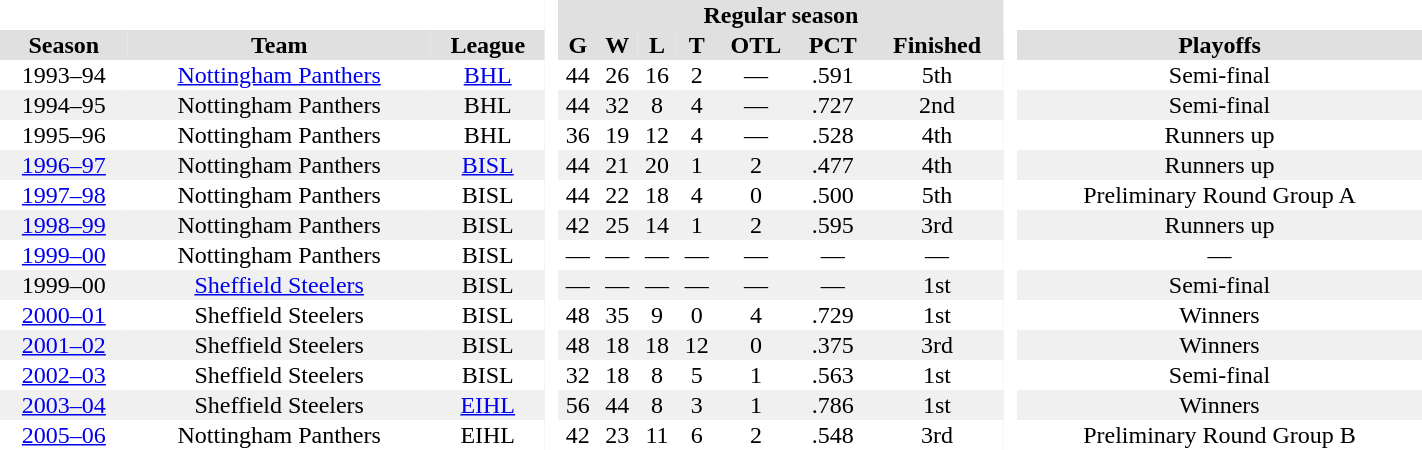<table border="0" cellpadding="1" cellspacing="0" style="width:75%; text-align:center;">
<tr style="background:#e0e0e0;">
<th colspan="3" style="background:#fff;"> </th>
<th rowspan="99" style="background:#fff;"> </th>
<th colspan="7">Regular season</th>
<th rowspan="99" style="background:#fff;"> </th>
</tr>
<tr style="background:#e0e0e0;">
<th>Season</th>
<th>Team</th>
<th>League</th>
<th>G</th>
<th>W</th>
<th>L</th>
<th>T</th>
<th>OTL</th>
<th>PCT</th>
<th>Finished</th>
<th>Playoffs</th>
</tr>
<tr>
<td>1993–94</td>
<td><a href='#'>Nottingham Panthers</a></td>
<td><a href='#'>BHL</a></td>
<td>44</td>
<td>26</td>
<td>16</td>
<td>2</td>
<td>—</td>
<td>.591</td>
<td>5th</td>
<td>Semi-final</td>
</tr>
<tr bgcolor="#f0f0f0">
<td>1994–95</td>
<td>Nottingham Panthers</td>
<td>BHL</td>
<td>44</td>
<td>32</td>
<td>8</td>
<td>4</td>
<td>—</td>
<td>.727</td>
<td>2nd</td>
<td>Semi-final</td>
</tr>
<tr>
<td>1995–96</td>
<td>Nottingham Panthers</td>
<td>BHL</td>
<td>36</td>
<td>19</td>
<td>12</td>
<td>4</td>
<td>—</td>
<td>.528</td>
<td>4th</td>
<td>Runners up</td>
</tr>
<tr bgcolor="#f0f0f0">
<td><a href='#'>1996–97</a></td>
<td>Nottingham Panthers</td>
<td><a href='#'>BISL</a></td>
<td>44</td>
<td>21</td>
<td>20</td>
<td>1</td>
<td>2</td>
<td>.477</td>
<td>4th</td>
<td>Runners up</td>
</tr>
<tr>
<td><a href='#'>1997–98</a></td>
<td>Nottingham Panthers</td>
<td>BISL</td>
<td>44</td>
<td>22</td>
<td>18</td>
<td>4</td>
<td>0</td>
<td>.500</td>
<td>5th</td>
<td>Preliminary Round Group A</td>
</tr>
<tr bgcolor="#f0f0f0">
<td><a href='#'>1998–99</a></td>
<td>Nottingham Panthers</td>
<td>BISL</td>
<td>42</td>
<td>25</td>
<td>14</td>
<td>1</td>
<td>2</td>
<td>.595</td>
<td>3rd</td>
<td>Runners up</td>
</tr>
<tr>
<td><a href='#'>1999–00</a></td>
<td>Nottingham Panthers</td>
<td>BISL</td>
<td>—</td>
<td>—</td>
<td>—</td>
<td>—</td>
<td>—</td>
<td>—</td>
<td>—</td>
<td>—</td>
</tr>
<tr bgcolor="#f0f0f0">
<td>1999–00</td>
<td><a href='#'>Sheffield Steelers</a></td>
<td>BISL</td>
<td>—</td>
<td>—</td>
<td>—</td>
<td>—</td>
<td>—</td>
<td>—</td>
<td>1st</td>
<td>Semi-final</td>
</tr>
<tr>
<td><a href='#'>2000–01</a></td>
<td>Sheffield Steelers</td>
<td>BISL</td>
<td>48</td>
<td>35</td>
<td>9</td>
<td>0</td>
<td>4</td>
<td>.729</td>
<td>1st</td>
<td>Winners</td>
</tr>
<tr bgcolor="#f0f0f0">
<td><a href='#'>2001–02</a></td>
<td>Sheffield Steelers</td>
<td>BISL</td>
<td>48</td>
<td>18</td>
<td>18</td>
<td>12</td>
<td>0</td>
<td>.375</td>
<td>3rd</td>
<td>Winners</td>
</tr>
<tr>
<td><a href='#'>2002–03</a></td>
<td>Sheffield Steelers</td>
<td>BISL</td>
<td>32</td>
<td>18</td>
<td>8</td>
<td>5</td>
<td>1</td>
<td>.563</td>
<td>1st</td>
<td>Semi-final</td>
</tr>
<tr bgcolor="#f0f0f0">
<td><a href='#'>2003–04</a></td>
<td>Sheffield Steelers</td>
<td><a href='#'>EIHL</a></td>
<td>56</td>
<td>44</td>
<td>8</td>
<td>3</td>
<td>1</td>
<td>.786</td>
<td>1st</td>
<td>Winners</td>
</tr>
<tr>
<td><a href='#'>2005–06</a></td>
<td>Nottingham Panthers</td>
<td>EIHL</td>
<td>42</td>
<td>23</td>
<td>11</td>
<td>6</td>
<td>2</td>
<td>.548</td>
<td>3rd</td>
<td>Preliminary Round Group B</td>
</tr>
</table>
